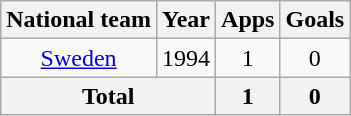<table class="wikitable" style="text-align:center">
<tr>
<th>National team</th>
<th>Year</th>
<th>Apps</th>
<th>Goals</th>
</tr>
<tr>
<td><a href='#'>Sweden</a></td>
<td>1994</td>
<td>1</td>
<td>0</td>
</tr>
<tr>
<th colspan="2">Total</th>
<th>1</th>
<th>0</th>
</tr>
</table>
